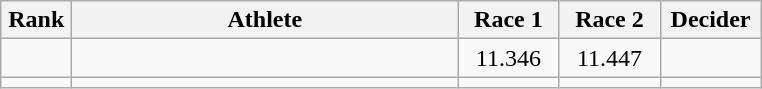<table class=wikitable style="text-align:center">
<tr>
<th width=40>Rank</th>
<th width=250>Athlete</th>
<th width=60>Race 1</th>
<th width=60>Race 2</th>
<th width=60>Decider</th>
</tr>
<tr>
<td></td>
<td align=left></td>
<td>11.346</td>
<td>11.447</td>
<td></td>
</tr>
<tr>
<td></td>
<td align=left></td>
<td></td>
<td></td>
<td></td>
</tr>
</table>
